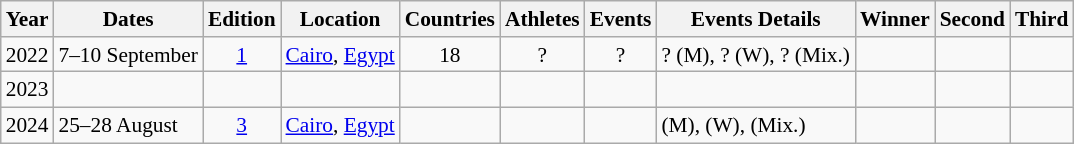<table class="wikitable sortable" style=font-size:89%;>
<tr>
<th>Year</th>
<th>Dates</th>
<th>Edition</th>
<th>Location</th>
<th>Countries</th>
<th>Athletes</th>
<th>Events</th>
<th>Events Details</th>
<th>Winner</th>
<th>Second</th>
<th>Third</th>
</tr>
<tr>
<td align=center>2022</td>
<td>7–10 September</td>
<td align=center><a href='#'>1</a></td>
<td> <a href='#'>Cairo</a>, <a href='#'>Egypt</a></td>
<td align=center>18</td>
<td align=center>?</td>
<td align=center>?</td>
<td>? (M), ? (W), ? (Mix.)</td>
<td></td>
<td></td>
<td></td>
</tr>
<tr>
<td align=center>2023</td>
<td></td>
<td></td>
<td></td>
<td></td>
<td></td>
<td></td>
<td></td>
<td></td>
<td></td>
</tr>
<tr>
<td align=center>2024</td>
<td>25–28 August</td>
<td align=center><a href='#'>3</a></td>
<td> <a href='#'>Cairo</a>, <a href='#'>Egypt</a></td>
<td align=center></td>
<td align=center></td>
<td align=center></td>
<td>(M),  (W),  (Mix.)</td>
<td></td>
<td></td>
<td></td>
</tr>
</table>
